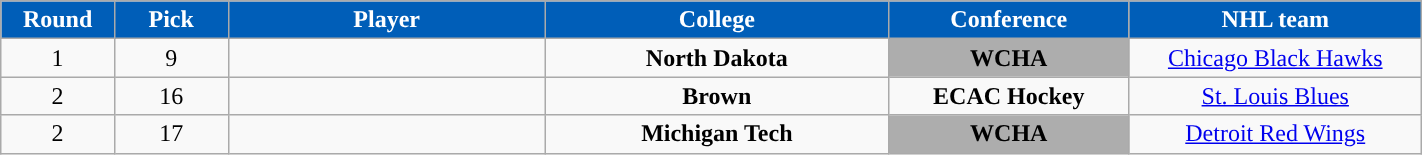<table class="wikitable sortable" width="75%">
<tr>
<th style="color:white; background-color:#005EB8; width: 4em;">Round</th>
<th style="color:white; background-color:#005EB8; width: 4em;">Pick</th>
<th style="color:white; background-color:#005EB8; width: 12em;">Player</th>
<th style="color:white; background-color:#005EB8; width: 13em;">College</th>
<th style="color:white; background-color:#005EB8; width: 9em;">Conference</th>
<th style="color:white; background-color:#005EB8; width: 11em;">NHL team</th>
</tr>
<tr align="center" bgcolor="">
<td>1</td>
<td>9</td>
<td></td>
<td><strong>North Dakota</strong></td>
<td style="color:black; background:#ADADAD; "><strong>WCHA</strong></td>
<td><a href='#'>Chicago Black Hawks</a></td>
</tr>
<tr align="center" bgcolor="">
<td>2</td>
<td>16</td>
<td></td>
<td><strong>Brown</strong></td>
<td><strong>ECAC Hockey</strong></td>
<td><a href='#'>St. Louis Blues</a></td>
</tr>
<tr align="center" bgcolor="">
<td>2</td>
<td>17</td>
<td></td>
<td><strong>Michigan Tech</strong></td>
<td style="color:black; background:#ADADAD; "><strong>WCHA</strong></td>
<td><a href='#'>Detroit Red Wings</a></td>
</tr>
</table>
